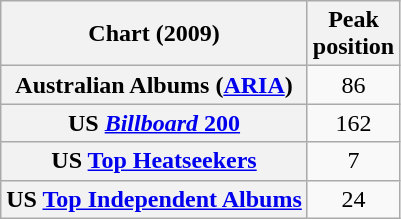<table class="wikitable sortable plainrowheaders">
<tr>
<th>Chart (2009)</th>
<th>Peak<br>position</th>
</tr>
<tr>
<th scope="row">Australian Albums (<a href='#'>ARIA</a>)</th>
<td align="center">86</td>
</tr>
<tr>
<th scope="row">US <a href='#'><em>Billboard</em> 200</a></th>
<td align="center">162</td>
</tr>
<tr>
<th scope="row">US <a href='#'>Top Heatseekers</a></th>
<td align="center">7</td>
</tr>
<tr>
<th scope="row">US <a href='#'>Top Independent Albums</a></th>
<td align="center">24</td>
</tr>
</table>
